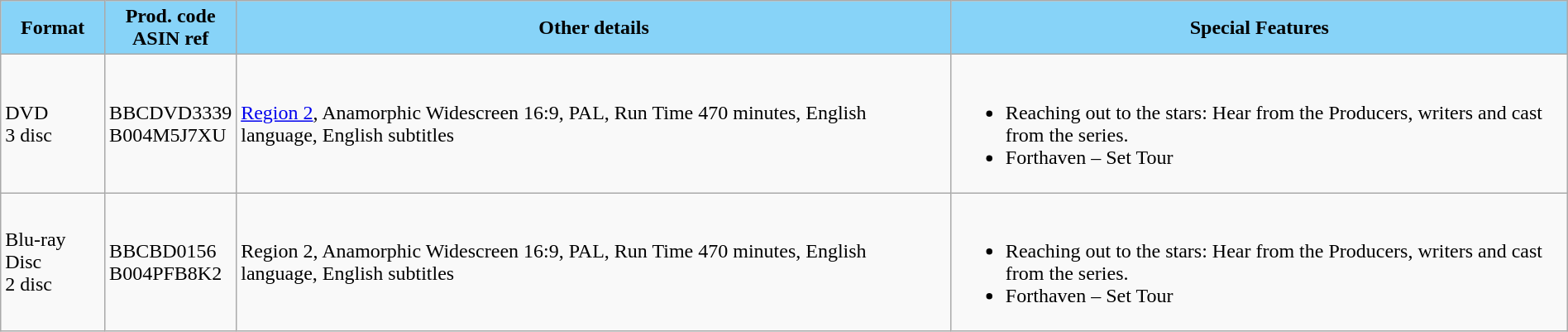<table class="wikitable" style="width: 100%">
<tr>
<th style="background: #87d3f8;">Format</th>
<th style="background: #87d3f8;">Prod. code<br>ASIN ref</th>
<th style="background: #87d3f8;">Other details</th>
<th style="background: #87d3f8;">Special Features</th>
</tr>
<tr>
<td>DVD <br>3 disc</td>
<td>BBCDVD3339<br>B004M5J7XU</td>
<td><a href='#'>Region 2</a>, Anamorphic Widescreen 16:9, PAL, Run Time 470 minutes, English language, English subtitles</td>
<td><br><ul><li>Reaching out to the stars: Hear from the Producers, writers and cast from the series.</li><li>Forthaven – Set Tour</li></ul></td>
</tr>
<tr>
<td>Blu-ray Disc <br>2 disc</td>
<td>BBCBD0156<br>B004PFB8K2</td>
<td>Region 2, Anamorphic Widescreen 16:9, PAL, Run Time 470 minutes, English language, English subtitles</td>
<td><br><ul><li>Reaching out to the stars: Hear from the Producers, writers and cast from the series.</li><li>Forthaven – Set Tour</li></ul></td>
</tr>
</table>
